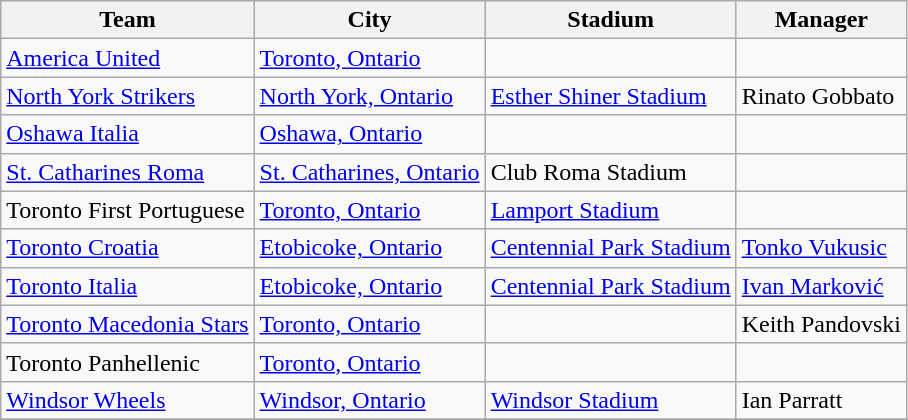<table class="wikitable sortable">
<tr>
<th>Team</th>
<th>City</th>
<th>Stadium</th>
<th>Manager</th>
</tr>
<tr>
<td><a href='#'>America United</a></td>
<td><a href='#'>Toronto, Ontario</a></td>
<td></td>
<td></td>
</tr>
<tr>
<td><a href='#'>North York Strikers</a></td>
<td><a href='#'>North York, Ontario</a></td>
<td><a href='#'>Esther Shiner Stadium</a></td>
<td>Rinato Gobbato</td>
</tr>
<tr>
<td><a href='#'>Oshawa Italia</a></td>
<td><a href='#'>Oshawa, Ontario</a></td>
<td></td>
<td></td>
</tr>
<tr>
<td><a href='#'>St. Catharines Roma</a></td>
<td><a href='#'>St. Catharines, Ontario</a></td>
<td>Club Roma Stadium</td>
<td></td>
</tr>
<tr>
<td>Toronto First Portuguese</td>
<td><a href='#'>Toronto, Ontario</a></td>
<td><a href='#'>Lamport Stadium</a></td>
<td></td>
</tr>
<tr>
<td><a href='#'>Toronto Croatia</a></td>
<td><a href='#'>Etobicoke, Ontario</a></td>
<td><a href='#'>Centennial Park Stadium</a></td>
<td><a href='#'>Tonko Vukusic</a></td>
</tr>
<tr>
<td><a href='#'>Toronto Italia</a></td>
<td><a href='#'>Etobicoke, Ontario</a></td>
<td><a href='#'>Centennial Park Stadium</a></td>
<td><a href='#'>Ivan Marković</a></td>
</tr>
<tr>
<td><a href='#'>Toronto Macedonia Stars</a></td>
<td><a href='#'>Toronto, Ontario</a></td>
<td></td>
<td>Keith Pandovski</td>
</tr>
<tr>
<td>Toronto Panhellenic</td>
<td><a href='#'>Toronto, Ontario</a></td>
<td></td>
<td></td>
</tr>
<tr>
<td><a href='#'>Windsor Wheels</a></td>
<td><a href='#'>Windsor, Ontario</a></td>
<td><a href='#'>Windsor Stadium</a></td>
<td>Ian Parratt</td>
</tr>
<tr>
</tr>
</table>
